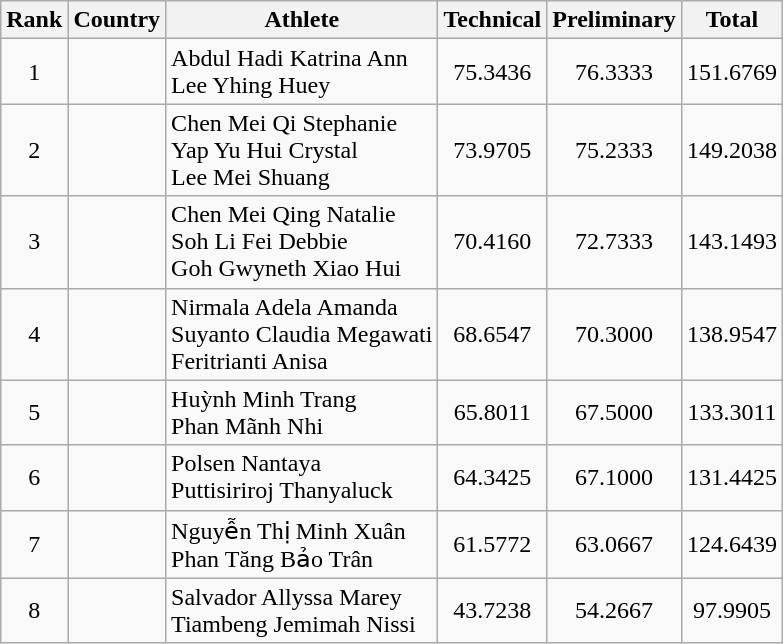<table class="wikitable" style="text-align:center;">
<tr>
<th>Rank</th>
<th>Country</th>
<th>Athlete</th>
<th>Technical</th>
<th>Preliminary</th>
<th>Total</th>
</tr>
<tr>
<td>1</td>
<td align="left"></td>
<td align="left">Abdul Hadi Katrina Ann<br>Lee Yhing Huey</td>
<td>75.3436</td>
<td>76.3333</td>
<td>151.6769</td>
</tr>
<tr>
<td>2</td>
<td align="left"></td>
<td align="left">Chen Mei Qi Stephanie<br>Yap Yu Hui Crystal<br>Lee Mei Shuang</td>
<td>73.9705</td>
<td>75.2333</td>
<td>149.2038</td>
</tr>
<tr>
<td>3</td>
<td align="left"></td>
<td align="left">Chen Mei Qing Natalie<br>Soh Li Fei Debbie<br>Goh Gwyneth Xiao Hui</td>
<td>70.4160</td>
<td>72.7333</td>
<td>143.1493</td>
</tr>
<tr>
<td>4</td>
<td align="left"></td>
<td align="left">Nirmala Adela Amanda<br>Suyanto Claudia Megawati<br>Feritrianti Anisa</td>
<td>68.6547</td>
<td>70.3000</td>
<td>138.9547</td>
</tr>
<tr>
<td>5</td>
<td align="left"></td>
<td align="left">Huỳnh Minh Trang<br>Phan Mãnh Nhi</td>
<td>65.8011</td>
<td>67.5000</td>
<td>133.3011</td>
</tr>
<tr>
<td>6</td>
<td align="left"></td>
<td align="left">Polsen Nantaya<br>Puttisiriroj Thanyaluck</td>
<td>64.3425</td>
<td>67.1000</td>
<td>131.4425</td>
</tr>
<tr>
<td>7</td>
<td align="left"></td>
<td align="left">Nguyễn Thị Minh Xuân<br>Phan Tăng Bảo Trân</td>
<td>61.5772</td>
<td>63.0667</td>
<td>124.6439</td>
</tr>
<tr>
<td>8</td>
<td align="left"></td>
<td align="left">Salvador Allyssa Marey<br>Tiambeng Jemimah Nissi</td>
<td>43.7238</td>
<td>54.2667</td>
<td>97.9905</td>
</tr>
</table>
